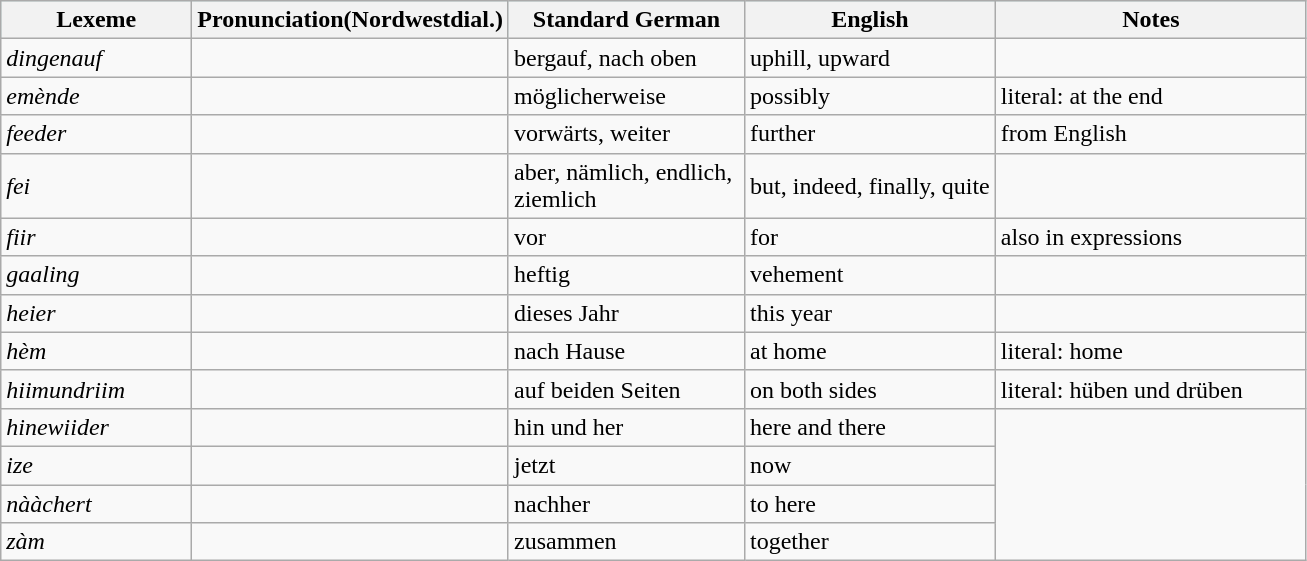<table class="wikitable">
<tr style="background:#c0f0f0;">
<th>Lexeme</th>
<th>Pronunciation(Nordwestdial.)</th>
<th>Standard German</th>
<th>English</th>
<th>Notes</th>
</tr>
<tr>
<td style="width:120px;"><em>dingenauf</em></td>
<td style="width:120px;"></td>
<td style="width:150px;">bergauf, nach oben</td>
<td>uphill, upward</td>
<td style="width:200px;"> </td>
</tr>
<tr>
<td><em>emènde</em></td>
<td></td>
<td>möglicherweise</td>
<td>possibly</td>
<td>literal: at the end</td>
</tr>
<tr>
<td><em>feeder</em></td>
<td></td>
<td>vorwärts, weiter</td>
<td>further</td>
<td>from English</td>
</tr>
<tr>
<td><em>fei</em></td>
<td></td>
<td>aber, nämlich, endlich, ziemlich</td>
<td>but, indeed, finally, quite</td>
</tr>
<tr>
<td><em>fiir</em></td>
<td></td>
<td>vor</td>
<td>for</td>
<td>also in expressions</td>
</tr>
<tr>
<td><em>gaaling</em></td>
<td></td>
<td>heftig</td>
<td>vehement</td>
<td></td>
</tr>
<tr>
<td><em>heier</em></td>
<td></td>
<td>dieses Jahr</td>
<td>this year</td>
</tr>
<tr>
<td><em>hèm</em></td>
<td></td>
<td>nach Hause</td>
<td>at home</td>
<td>literal: home</td>
</tr>
<tr>
<td><em>hiimundriim</em></td>
<td></td>
<td>auf beiden Seiten</td>
<td>on both sides</td>
<td>literal: hüben und drüben</td>
</tr>
<tr>
<td><em>hinewiider</em></td>
<td></td>
<td>hin und her</td>
<td>here and there</td>
</tr>
<tr>
<td><em>ize</em></td>
<td></td>
<td>jetzt</td>
<td>now</td>
</tr>
<tr>
<td><em>nààchert</em></td>
<td></td>
<td>nachher</td>
<td>to here</td>
</tr>
<tr>
<td><em>zàm</em></td>
<td></td>
<td>zusammen</td>
<td>together</td>
</tr>
</table>
